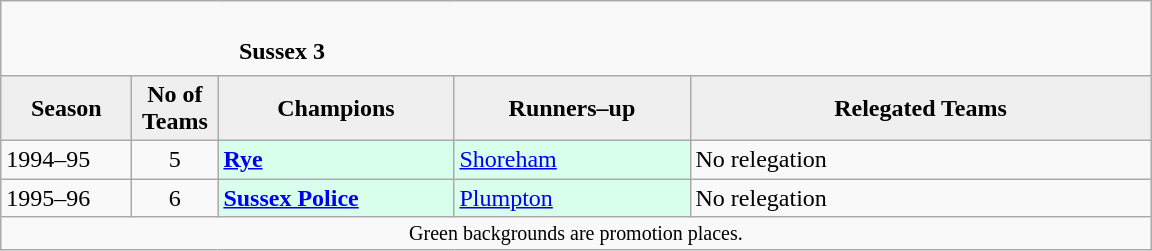<table class="wikitable" style="text-align: left;">
<tr>
<td colspan="11" cellpadding="0" cellspacing="0"><br><table border="0" style="width:100%;" cellpadding="0" cellspacing="0">
<tr>
<td style="width:20%; border:0;"></td>
<td style="border:0;"><strong>Sussex 3</strong></td>
<td style="width:20%; border:0;"></td>
</tr>
</table>
</td>
</tr>
<tr>
<th style="background:#efefef; width:80px;">Season</th>
<th style="background:#efefef; width:50px;">No of Teams</th>
<th style="background:#efefef; width:150px;">Champions</th>
<th style="background:#efefef; width:150px;">Runners–up</th>
<th style="background:#efefef; width:300px;">Relegated Teams</th>
</tr>
<tr align=left>
<td>1994–95</td>
<td style="text-align: center;">5</td>
<td style="background:#d8ffeb;"><strong><a href='#'>Rye</a></strong></td>
<td style="background:#d8ffeb;"><a href='#'>Shoreham</a></td>
<td>No relegation</td>
</tr>
<tr>
<td>1995–96</td>
<td style="text-align: center;">6</td>
<td style="background:#d8ffeb;"><strong><a href='#'>Sussex Police</a></strong></td>
<td style="background:#d8ffeb;"><a href='#'>Plumpton</a></td>
<td>No relegation</td>
</tr>
<tr>
<td colspan="15"  style="border:0; font-size:smaller; text-align:center;">Green backgrounds are promotion places.</td>
</tr>
</table>
